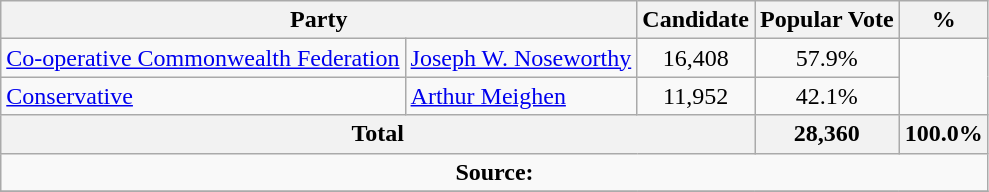<table class="wikitable">
<tr>
<th colspan="2">Party</th>
<th>Candidate</th>
<th>Popular Vote</th>
<th>%</th>
</tr>
<tr>
<td><a href='#'>Co-operative Commonwealth Federation</a></td>
<td> <a href='#'>Joseph W. Noseworthy</a></td>
<td align=center>16,408</td>
<td align=center>57.9%</td>
</tr>
<tr>
<td><a href='#'>Conservative</a></td>
<td><a href='#'>Arthur Meighen</a></td>
<td align=center>11,952</td>
<td align=center>42.1%</td>
</tr>
<tr>
<th colspan=3 align=center>Total</th>
<th align=center>28,360</th>
<th align=center>100.0%</th>
</tr>
<tr>
<td align="center" colspan=5><strong>Source:</strong> </td>
</tr>
<tr>
</tr>
</table>
